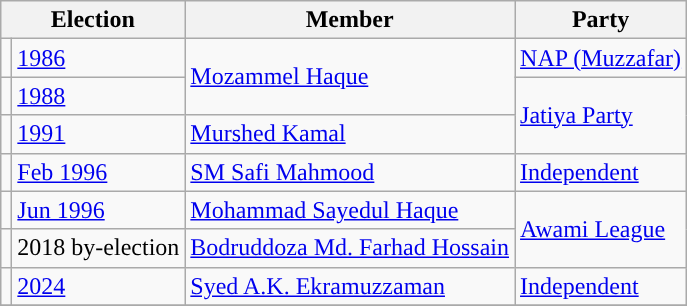<table class="wikitable">
<tr>
<th colspan="2">Election</th>
<th>Member</th>
<th>Party</th>
</tr>
<tr>
<td></td>
<td><a href='#'>1986</a></td>
<td rowspan="2"><a href='#'>Mozammel Haque</a></td>
<td><a href='#'>NAP (Muzzafar)</a></td>
</tr>
<tr>
<td style="background-color:"></td>
<td><a href='#'>1988</a></td>
<td rowspan="2"><a href='#'>Jatiya Party</a></td>
</tr>
<tr>
<td style="background-color:"></td>
<td><a href='#'>1991</a></td>
<td><a href='#'>Murshed Kamal</a></td>
</tr>
<tr>
<td style="background-color:"></td>
<td><a href='#'>Feb 1996</a></td>
<td><a href='#'>SM Safi Mahmood</a></td>
<td><a href='#'>Independent</a></td>
</tr>
<tr>
<td style="background-color:"></td>
<td><a href='#'>Jun 1996</a></td>
<td><a href='#'>Mohammad Sayedul Haque</a></td>
<td rowspan="2"><a href='#'>Awami League</a></td>
</tr>
<tr>
<td style="background-color:"></td>
<td>2018 by-election</td>
<td><a href='#'>Bodruddoza Md. Farhad Hossain</a></td>
</tr>
<tr>
<td style="background-color:"></td>
<td><a href='#'>2024</a></td>
<td><a href='#'>Syed A.K. Ekramuzzaman</a></td>
<td><a href='#'>Independent</a></td>
</tr>
<tr>
</tr>
</table>
